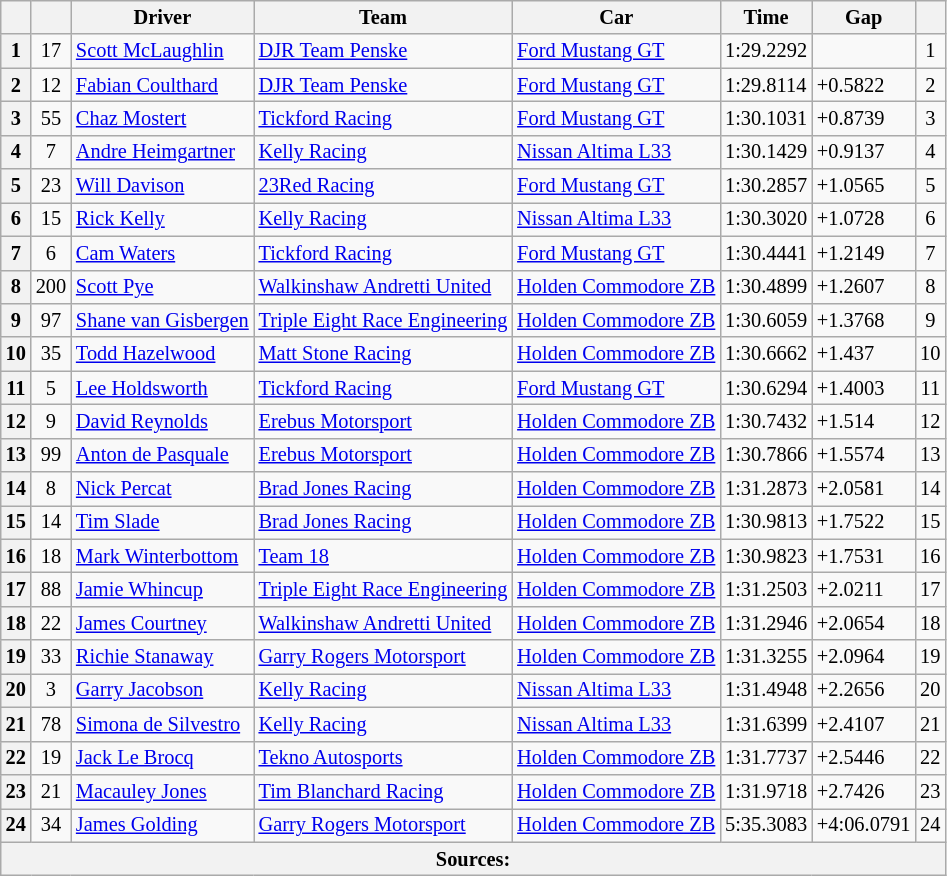<table class="wikitable" style="font-size: 85%">
<tr>
<th></th>
<th></th>
<th>Driver</th>
<th>Team</th>
<th>Car</th>
<th>Time</th>
<th>Gap</th>
<th></th>
</tr>
<tr>
<th>1</th>
<td align="center">17</td>
<td> <a href='#'>Scott McLaughlin</a></td>
<td><a href='#'>DJR Team Penske</a></td>
<td><a href='#'>Ford Mustang GT</a></td>
<td>1:29.2292</td>
<td></td>
<td align="center">1</td>
</tr>
<tr>
<th>2</th>
<td align="center">12</td>
<td> <a href='#'>Fabian Coulthard</a></td>
<td><a href='#'>DJR Team Penske</a></td>
<td><a href='#'>Ford Mustang GT</a></td>
<td>1:29.8114</td>
<td>+0.5822</td>
<td align="center">2</td>
</tr>
<tr>
<th>3</th>
<td align="center">55</td>
<td> <a href='#'>Chaz Mostert</a></td>
<td><a href='#'>Tickford Racing</a></td>
<td><a href='#'>Ford Mustang GT</a></td>
<td>1:30.1031</td>
<td>+0.8739</td>
<td align="center">3</td>
</tr>
<tr>
<th>4</th>
<td align="center">7</td>
<td> <a href='#'>Andre Heimgartner</a></td>
<td><a href='#'>Kelly Racing</a></td>
<td><a href='#'>Nissan Altima L33</a></td>
<td>1:30.1429</td>
<td>+0.9137</td>
<td align="center">4</td>
</tr>
<tr>
<th>5</th>
<td align="center">23</td>
<td> <a href='#'>Will Davison</a></td>
<td><a href='#'>23Red Racing</a></td>
<td><a href='#'>Ford Mustang GT</a></td>
<td>1:30.2857</td>
<td>+1.0565</td>
<td align="center">5</td>
</tr>
<tr>
<th>6</th>
<td align="center">15</td>
<td> <a href='#'>Rick Kelly</a></td>
<td><a href='#'>Kelly Racing</a></td>
<td><a href='#'>Nissan Altima L33</a></td>
<td>1:30.3020</td>
<td>+1.0728</td>
<td align="center">6</td>
</tr>
<tr>
<th>7</th>
<td align="center">6</td>
<td> <a href='#'>Cam Waters</a></td>
<td><a href='#'>Tickford Racing</a></td>
<td><a href='#'>Ford Mustang GT</a></td>
<td>1:30.4441</td>
<td>+1.2149</td>
<td align="center">7</td>
</tr>
<tr>
<th>8</th>
<td align="center">200</td>
<td> <a href='#'>Scott Pye</a></td>
<td><a href='#'>Walkinshaw Andretti United</a></td>
<td><a href='#'>Holden Commodore ZB</a></td>
<td>1:30.4899</td>
<td>+1.2607</td>
<td align="center">8</td>
</tr>
<tr>
<th>9</th>
<td align="center">97</td>
<td> <a href='#'>Shane van Gisbergen</a></td>
<td><a href='#'>Triple Eight Race Engineering</a></td>
<td><a href='#'>Holden Commodore ZB</a></td>
<td>1:30.6059</td>
<td>+1.3768</td>
<td align="center">9</td>
</tr>
<tr>
<th>10</th>
<td align="center">35</td>
<td> <a href='#'>Todd Hazelwood</a></td>
<td><a href='#'>Matt Stone Racing</a></td>
<td><a href='#'>Holden Commodore ZB</a></td>
<td>1:30.6662</td>
<td>+1.437</td>
<td align="center">10</td>
</tr>
<tr>
<th>11</th>
<td align="center">5</td>
<td> <a href='#'>Lee Holdsworth</a></td>
<td><a href='#'>Tickford Racing</a></td>
<td><a href='#'>Ford Mustang GT</a></td>
<td>1:30.6294</td>
<td>+1.4003</td>
<td align="center">11</td>
</tr>
<tr>
<th>12</th>
<td align="center">9</td>
<td> <a href='#'>David Reynolds</a></td>
<td><a href='#'>Erebus Motorsport</a></td>
<td><a href='#'>Holden Commodore ZB</a></td>
<td>1:30.7432</td>
<td>+1.514</td>
<td align="center">12</td>
</tr>
<tr>
<th>13</th>
<td align="center">99</td>
<td> <a href='#'>Anton de Pasquale</a></td>
<td><a href='#'>Erebus Motorsport</a></td>
<td><a href='#'>Holden Commodore ZB</a></td>
<td>1:30.7866</td>
<td>+1.5574</td>
<td align="center">13</td>
</tr>
<tr>
<th>14</th>
<td align="center">8</td>
<td> <a href='#'>Nick Percat</a></td>
<td><a href='#'>Brad Jones Racing</a></td>
<td><a href='#'>Holden Commodore ZB</a></td>
<td>1:31.2873</td>
<td>+2.0581</td>
<td align="center">14</td>
</tr>
<tr>
<th>15</th>
<td align="center">14</td>
<td> <a href='#'>Tim Slade</a></td>
<td><a href='#'>Brad Jones Racing</a></td>
<td><a href='#'>Holden Commodore ZB</a></td>
<td>1:30.9813</td>
<td>+1.7522</td>
<td align="center">15</td>
</tr>
<tr>
<th>16</th>
<td align="center">18</td>
<td> <a href='#'>Mark Winterbottom</a></td>
<td><a href='#'>Team 18</a></td>
<td><a href='#'>Holden Commodore ZB</a></td>
<td>1:30.9823</td>
<td>+1.7531</td>
<td align="center">16</td>
</tr>
<tr>
<th>17</th>
<td align="center">88</td>
<td> <a href='#'>Jamie Whincup</a></td>
<td><a href='#'>Triple Eight Race Engineering</a></td>
<td><a href='#'>Holden Commodore ZB</a></td>
<td>1:31.2503</td>
<td>+2.0211</td>
<td align="center">17</td>
</tr>
<tr>
<th>18</th>
<td align="center">22</td>
<td> <a href='#'>James Courtney</a></td>
<td><a href='#'>Walkinshaw Andretti United</a></td>
<td><a href='#'>Holden Commodore ZB</a></td>
<td>1:31.2946</td>
<td>+2.0654</td>
<td align="center">18</td>
</tr>
<tr>
<th>19</th>
<td align="center">33</td>
<td> <a href='#'>Richie Stanaway</a></td>
<td><a href='#'>Garry Rogers Motorsport</a></td>
<td><a href='#'>Holden Commodore ZB</a></td>
<td>1:31.3255</td>
<td>+2.0964</td>
<td align="center">19</td>
</tr>
<tr>
<th>20</th>
<td align="center">3</td>
<td> <a href='#'>Garry Jacobson</a></td>
<td><a href='#'>Kelly Racing</a></td>
<td><a href='#'>Nissan Altima L33</a></td>
<td>1:31.4948</td>
<td>+2.2656</td>
<td align="center">20</td>
</tr>
<tr>
<th>21</th>
<td align="center">78</td>
<td> <a href='#'>Simona de Silvestro</a></td>
<td><a href='#'>Kelly Racing</a></td>
<td><a href='#'>Nissan Altima L33</a></td>
<td>1:31.6399</td>
<td>+2.4107</td>
<td align="center">21</td>
</tr>
<tr>
<th>22</th>
<td align="center">19</td>
<td> <a href='#'>Jack Le Brocq</a></td>
<td><a href='#'>Tekno Autosports</a></td>
<td><a href='#'>Holden Commodore ZB</a></td>
<td>1:31.7737</td>
<td>+2.5446</td>
<td align="center">22</td>
</tr>
<tr>
<th>23</th>
<td align="center">21</td>
<td> <a href='#'>Macauley Jones</a></td>
<td><a href='#'>Tim Blanchard Racing</a></td>
<td><a href='#'>Holden Commodore ZB</a></td>
<td>1:31.9718</td>
<td>+2.7426</td>
<td align="center">23</td>
</tr>
<tr>
<th>24</th>
<td align="center">34</td>
<td> <a href='#'>James Golding</a></td>
<td><a href='#'>Garry Rogers Motorsport</a></td>
<td><a href='#'>Holden Commodore ZB</a></td>
<td>5:35.3083</td>
<td>+4:06.0791</td>
<td align="center">24</td>
</tr>
<tr>
<th colspan="8">Sources:</th>
</tr>
</table>
